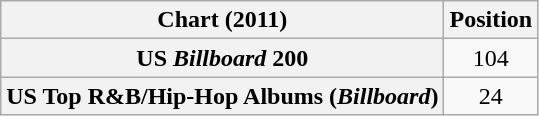<table class="wikitable sortable plainrowheaders" style="text-align:center">
<tr>
<th scope="col">Chart (2011)</th>
<th scope="col">Position</th>
</tr>
<tr>
<th scope="row">US <em>Billboard</em> 200</th>
<td>104</td>
</tr>
<tr>
<th scope="row">US Top R&B/Hip-Hop Albums (<em>Billboard</em>)</th>
<td>24</td>
</tr>
</table>
